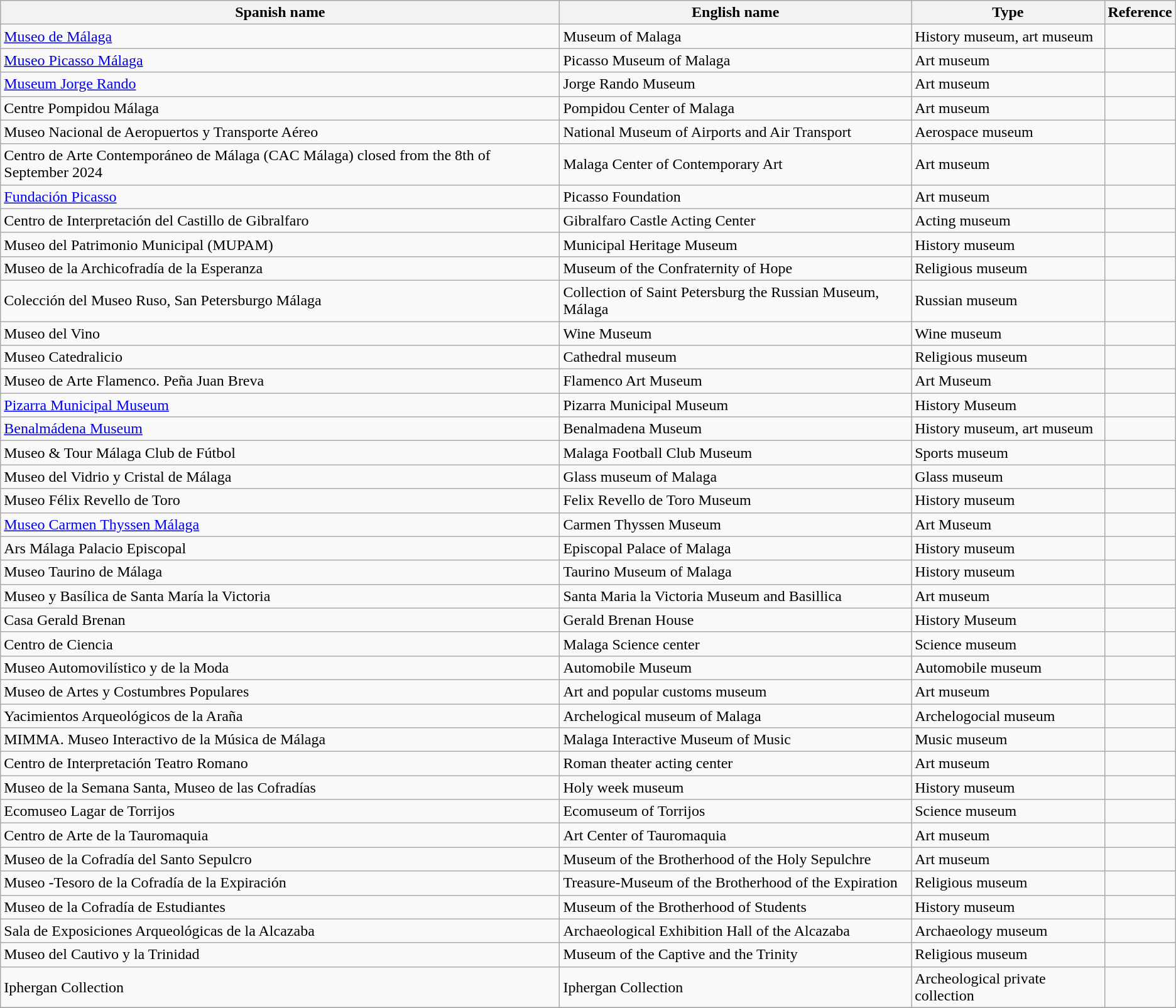<table class="wikitable sortable">
<tr>
<th>Spanish name</th>
<th>English name</th>
<th>Type</th>
<th>Reference</th>
</tr>
<tr>
<td><a href='#'>Museo de Málaga</a></td>
<td>Museum of Malaga</td>
<td>History museum, art museum</td>
<td></td>
</tr>
<tr>
<td><a href='#'>Museo Picasso Málaga</a></td>
<td>Picasso Museum of Malaga</td>
<td>Art museum</td>
<td></td>
</tr>
<tr>
<td><a href='#'>Museum Jorge Rando</a></td>
<td>Jorge Rando Museum</td>
<td>Art museum</td>
<td></td>
</tr>
<tr>
<td>Centre Pompidou Málaga</td>
<td>Pompidou Center of Malaga</td>
<td>Art museum</td>
<td></td>
</tr>
<tr>
<td>Museo Nacional de Aeropuertos y Transporte Aéreo</td>
<td>National Museum of Airports and Air Transport</td>
<td>Aerospace museum</td>
<td></td>
</tr>
<tr>
<td>Centro de Arte Contemporáneo de Málaga (CAC Málaga) closed from the 8th of September 2024 </td>
<td>Malaga Center of Contemporary Art</td>
<td>Art museum</td>
<td></td>
</tr>
<tr>
<td><a href='#'>Fundación Picasso</a></td>
<td>Picasso Foundation</td>
<td>Art museum</td>
<td></td>
</tr>
<tr>
<td>Centro de Interpretación del Castillo de Gibralfaro</td>
<td>Gibralfaro Castle Acting Center</td>
<td>Acting museum</td>
<td></td>
</tr>
<tr>
<td>Museo del Patrimonio Municipal (MUPAM)</td>
<td>Municipal Heritage Museum</td>
<td>History museum</td>
<td></td>
</tr>
<tr>
<td>Museo de la Archicofradía de la Esperanza</td>
<td>Museum of the Confraternity of Hope</td>
<td>Religious museum</td>
<td></td>
</tr>
<tr>
<td>Colección del Museo Ruso, San Petersburgo Málaga</td>
<td>Collection of Saint Petersburg the Russian Museum, Málaga</td>
<td>Russian museum</td>
<td></td>
</tr>
<tr>
<td>Museo del Vino</td>
<td>Wine Museum</td>
<td>Wine museum</td>
<td></td>
</tr>
<tr>
<td>Museo Catedralicio</td>
<td>Cathedral museum</td>
<td>Religious museum</td>
<td></td>
</tr>
<tr>
<td>Museo de Arte Flamenco. Peña Juan Breva</td>
<td>Flamenco Art Museum</td>
<td>Art Museum</td>
<td></td>
</tr>
<tr>
<td><a href='#'>Pizarra Municipal Museum</a></td>
<td>Pizarra Municipal Museum</td>
<td>History Museum</td>
<td></td>
</tr>
<tr>
<td><a href='#'>Benalmádena Museum</a></td>
<td>Benalmadena Museum</td>
<td>History museum, art museum</td>
<td></td>
</tr>
<tr>
<td>Museo & Tour Málaga Club de Fútbol</td>
<td>Malaga Football Club Museum</td>
<td>Sports museum</td>
<td></td>
</tr>
<tr>
<td>Museo del Vidrio y Cristal de Málaga</td>
<td>Glass museum of Malaga</td>
<td>Glass museum</td>
<td></td>
</tr>
<tr>
<td>Museo Félix Revello de Toro</td>
<td>Felix Revello de Toro Museum</td>
<td>History museum</td>
<td></td>
</tr>
<tr>
<td><a href='#'>Museo Carmen Thyssen Málaga</a></td>
<td>Carmen Thyssen Museum</td>
<td>Art Museum</td>
<td></td>
</tr>
<tr>
<td>Ars Málaga Palacio Episcopal</td>
<td>Episcopal Palace of Malaga</td>
<td>History museum</td>
<td></td>
</tr>
<tr>
<td>Museo Taurino de Málaga</td>
<td>Taurino Museum of Malaga</td>
<td>History museum</td>
<td></td>
</tr>
<tr>
<td>Museo y Basílica de Santa María la Victoria</td>
<td>Santa Maria la Victoria Museum and Basillica</td>
<td>Art museum</td>
<td></td>
</tr>
<tr>
<td>Casa Gerald Brenan</td>
<td>Gerald Brenan House</td>
<td>History Museum</td>
<td></td>
</tr>
<tr>
<td>Centro de Ciencia</td>
<td>Malaga Science center</td>
<td>Science museum</td>
<td></td>
</tr>
<tr>
<td>Museo Automovilístico y de la Moda</td>
<td>Automobile Museum</td>
<td>Automobile museum</td>
<td></td>
</tr>
<tr>
<td>Museo de Artes y Costumbres Populares</td>
<td>Art and popular customs museum</td>
<td>Art museum</td>
<td></td>
</tr>
<tr>
<td>Yacimientos Arqueológicos de la Araña</td>
<td>Archelogical museum of Malaga</td>
<td>Archelogocial museum</td>
<td></td>
</tr>
<tr>
<td>MIMMA. Museo Interactivo de la Música de Málaga</td>
<td>Malaga Interactive Museum of Music</td>
<td>Music museum</td>
<td></td>
</tr>
<tr>
<td>Centro de Interpretación Teatro Romano</td>
<td>Roman theater acting center</td>
<td>Art museum</td>
<td></td>
</tr>
<tr>
<td>Museo de la Semana Santa, Museo de las Cofradías</td>
<td>Holy week museum</td>
<td>History museum</td>
<td></td>
</tr>
<tr>
<td>Ecomuseo Lagar de Torrijos</td>
<td>Ecomuseum of Torrijos</td>
<td>Science museum</td>
<td></td>
</tr>
<tr>
<td>Centro de Arte de la Tauromaquia</td>
<td>Art Center of Tauromaquia</td>
<td>Art museum</td>
<td></td>
</tr>
<tr>
<td>Museo de la Cofradía del Santo Sepulcro</td>
<td>Museum of the Brotherhood of the Holy Sepulchre</td>
<td>Art museum</td>
<td></td>
</tr>
<tr>
<td>Museo -Tesoro de la Cofradía de la Expiración</td>
<td>Treasure-Museum of the Brotherhood of the Expiration</td>
<td>Religious museum</td>
<td></td>
</tr>
<tr>
<td>Museo de la Cofradía de Estudiantes</td>
<td>Museum of the Brotherhood of Students</td>
<td>History museum</td>
<td></td>
</tr>
<tr>
<td>Sala de Exposiciones Arqueológicas de la Alcazaba</td>
<td>Archaeological Exhibition Hall of the Alcazaba</td>
<td>Archaeology museum</td>
<td></td>
</tr>
<tr>
<td>Museo del Cautivo y la Trinidad</td>
<td>Museum of the Captive and the Trinity</td>
<td>Religious museum</td>
<td></td>
</tr>
<tr>
<td>Iphergan Collection</td>
<td>Iphergan Collection</td>
<td>Archeological private collection</td>
<td></td>
</tr>
<tr>
</tr>
</table>
